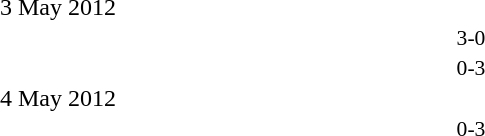<table style="width:50%;" cellspacing="1">
<tr>
<th width=15%></th>
<th width=10%></th>
<th width=15%></th>
</tr>
<tr>
<td>3 May 2012</td>
</tr>
<tr style=font-size:90%>
<td align=right></td>
<td align=center>3-0</td>
<td></td>
</tr>
<tr style=font-size:90%>
<td align=right></td>
<td align=center>0-3</td>
<td></td>
</tr>
<tr>
<td>4 May 2012</td>
</tr>
<tr style=font-size:90%>
<td align=right></td>
<td align=center>0-3</td>
<td></td>
</tr>
</table>
